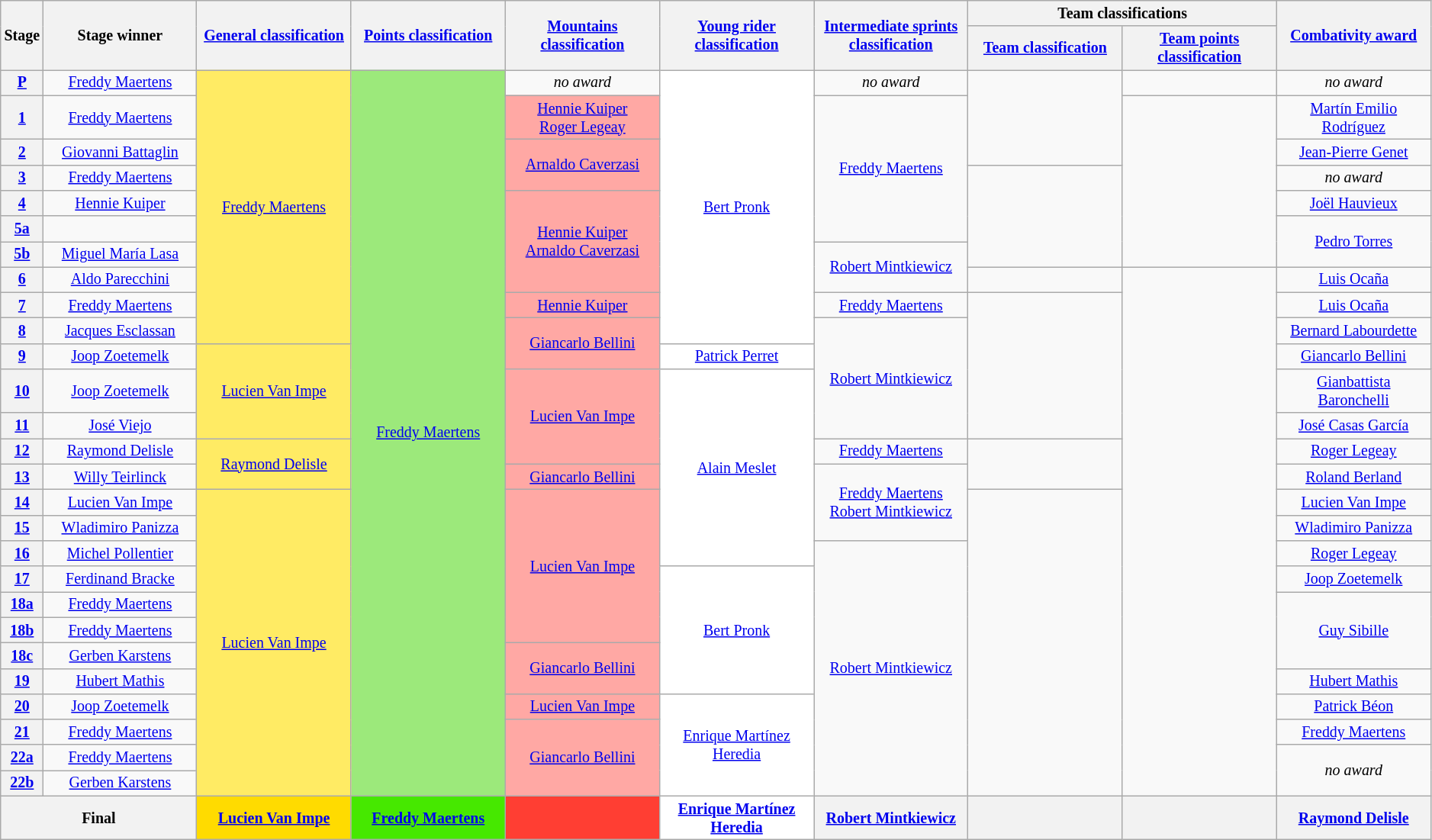<table class="wikitable" style="text-align:center; font-size:smaller; clear:both;">
<tr>
<th scope="col" style="width:1%;" rowspan="2">Stage</th>
<th scope="col" style="width:11%;" rowspan="2">Stage winner</th>
<th scope="col" style="width:11%;" rowspan="2"><a href='#'>General classification</a><br></th>
<th scope="col" style="width:11%;" rowspan="2"><a href='#'>Points classification</a><br></th>
<th scope="col" style="width:11%;" rowspan="2"><a href='#'>Mountains classification</a><br></th>
<th scope="col" style="width:11%;" rowspan="2"><a href='#'>Young rider classification</a><br></th>
<th scope="col" style="width:11%;" rowspan="2"><a href='#'>Intermediate sprints classification</a></th>
<th scope="col" style="width:22%;" colspan="2">Team classifications</th>
<th scope="col" style="width:11%;" rowspan="2"><a href='#'>Combativity award</a></th>
</tr>
<tr>
<th scope="col" style="width:11%;"><a href='#'>Team classification</a></th>
<th scope="col" style="width:11%;"><a href='#'>Team points classification</a></th>
</tr>
<tr>
<th scope="row"><a href='#'>P</a></th>
<td><a href='#'>Freddy Maertens</a></td>
<td style="background:#FFEB64;" rowspan="10"><a href='#'>Freddy Maertens</a></td>
<td style="background:#9CE97B;" rowspan="27"><a href='#'>Freddy Maertens</a></td>
<td><em>no award</em></td>
<td style="background:white;" rowspan="10"><a href='#'>Bert Pronk</a></td>
<td><em>no award</em></td>
<td rowspan="3"></td>
<td></td>
<td><em>no award</em></td>
</tr>
<tr>
<th scope="row"><a href='#'>1</a></th>
<td><a href='#'>Freddy Maertens</a></td>
<td style="background:#FFA8A4;"><a href='#'>Hennie Kuiper</a><br><a href='#'>Roger Legeay</a></td>
<td rowspan="5"><a href='#'>Freddy Maertens</a></td>
<td rowspan="6"></td>
<td><a href='#'>Martín Emilio Rodríguez</a></td>
</tr>
<tr>
<th scope="row"><a href='#'>2</a></th>
<td><a href='#'>Giovanni Battaglin</a></td>
<td style="background:#FFA8A4;" rowspan="2"><a href='#'>Arnaldo Caverzasi</a></td>
<td><a href='#'>Jean-Pierre Genet</a></td>
</tr>
<tr>
<th scope="row"><a href='#'>3</a></th>
<td><a href='#'>Freddy Maertens</a></td>
<td rowspan="4"></td>
<td><em>no award</em></td>
</tr>
<tr>
<th scope="row"><a href='#'>4</a></th>
<td><a href='#'>Hennie Kuiper</a></td>
<td style="background:#FFA8A4;" rowspan="4"><a href='#'>Hennie Kuiper</a><br><a href='#'>Arnaldo Caverzasi</a></td>
<td><a href='#'>Joël Hauvieux</a></td>
</tr>
<tr>
<th scope="row"><a href='#'>5a</a></th>
<td></td>
<td rowspan="2"><a href='#'>Pedro Torres</a></td>
</tr>
<tr>
<th scope="row"><a href='#'>5b</a></th>
<td><a href='#'>Miguel María Lasa</a></td>
<td rowspan="2"><a href='#'>Robert Mintkiewicz</a></td>
</tr>
<tr>
<th scope="row"><a href='#'>6</a></th>
<td><a href='#'>Aldo Parecchini</a></td>
<td></td>
<td rowspan="20"></td>
<td><a href='#'>Luis Ocaña</a></td>
</tr>
<tr>
<th scope="row"><a href='#'>7</a></th>
<td><a href='#'>Freddy Maertens</a></td>
<td style="background:#FFA8A4;"><a href='#'>Hennie Kuiper</a></td>
<td><a href='#'>Freddy Maertens</a></td>
<td rowspan="5"></td>
<td><a href='#'>Luis Ocaña</a></td>
</tr>
<tr>
<th scope="row"><a href='#'>8</a></th>
<td><a href='#'>Jacques Esclassan</a></td>
<td style="background:#FFA8A4;" rowspan="2"><a href='#'>Giancarlo Bellini</a></td>
<td rowspan="4"><a href='#'>Robert Mintkiewicz</a></td>
<td><a href='#'>Bernard Labourdette</a></td>
</tr>
<tr>
<th scope="row"><a href='#'>9</a></th>
<td><a href='#'>Joop Zoetemelk</a></td>
<td style="background:#FFEB64;" rowspan="3"><a href='#'>Lucien Van Impe</a></td>
<td style="background:white;"><a href='#'>Patrick Perret</a></td>
<td><a href='#'>Giancarlo Bellini</a></td>
</tr>
<tr>
<th scope="row"><a href='#'>10</a></th>
<td><a href='#'>Joop Zoetemelk</a></td>
<td style="background:#FFA8A4;" rowspan="3"><a href='#'>Lucien Van Impe</a></td>
<td style="background:white;" rowspan="7"><a href='#'>Alain Meslet</a></td>
<td><a href='#'>Gianbattista Baronchelli</a></td>
</tr>
<tr>
<th scope="row"><a href='#'>11</a></th>
<td><a href='#'>José Viejo</a></td>
<td><a href='#'>José Casas García</a></td>
</tr>
<tr>
<th scope="row"><a href='#'>12</a></th>
<td><a href='#'>Raymond Delisle</a></td>
<td style="background:#FFEB64;" rowspan="2"><a href='#'>Raymond Delisle</a></td>
<td><a href='#'>Freddy Maertens</a></td>
<td rowspan="2"></td>
<td><a href='#'>Roger Legeay</a></td>
</tr>
<tr>
<th scope="row"><a href='#'>13</a></th>
<td><a href='#'>Willy Teirlinck</a></td>
<td style="background:#FFA8A4;"><a href='#'>Giancarlo Bellini</a></td>
<td rowspan="3"><a href='#'>Freddy Maertens</a><br><a href='#'>Robert Mintkiewicz</a></td>
<td><a href='#'>Roland Berland</a></td>
</tr>
<tr>
<th scope="row"><a href='#'>14</a></th>
<td><a href='#'>Lucien Van Impe</a></td>
<td style="background:#FFEB64;" rowspan="12"><a href='#'>Lucien Van Impe</a></td>
<td style="background:#FFA8A4;" rowspan="6"><a href='#'>Lucien Van Impe</a></td>
<td rowspan="12"></td>
<td><a href='#'>Lucien Van Impe</a></td>
</tr>
<tr>
<th scope="row"><a href='#'>15</a></th>
<td><a href='#'>Wladimiro Panizza</a></td>
<td><a href='#'>Wladimiro Panizza</a></td>
</tr>
<tr>
<th scope="row"><a href='#'>16</a></th>
<td><a href='#'>Michel Pollentier</a></td>
<td rowspan="10"><a href='#'>Robert Mintkiewicz</a></td>
<td><a href='#'>Roger Legeay</a></td>
</tr>
<tr>
<th scope="row"><a href='#'>17</a></th>
<td><a href='#'>Ferdinand Bracke</a></td>
<td style="background:white;" rowspan="5"><a href='#'>Bert Pronk</a></td>
<td><a href='#'>Joop Zoetemelk</a></td>
</tr>
<tr>
<th scope="row"><a href='#'>18a</a></th>
<td><a href='#'>Freddy Maertens</a></td>
<td rowspan="3"><a href='#'>Guy Sibille</a></td>
</tr>
<tr>
<th scope="row"><a href='#'>18b</a></th>
<td><a href='#'>Freddy Maertens</a></td>
</tr>
<tr>
<th scope="row"><a href='#'>18c</a></th>
<td><a href='#'>Gerben Karstens</a></td>
<td style="background:#FFA8A4;" rowspan="2"><a href='#'>Giancarlo Bellini</a></td>
</tr>
<tr>
<th scope="row"><a href='#'>19</a></th>
<td><a href='#'>Hubert Mathis</a></td>
<td><a href='#'>Hubert Mathis</a></td>
</tr>
<tr>
<th scope="row"><a href='#'>20</a></th>
<td><a href='#'>Joop Zoetemelk</a></td>
<td style="background:#FFA8A4;"><a href='#'>Lucien Van Impe</a></td>
<td style="background:white;" rowspan="4"><a href='#'>Enrique Martínez Heredia</a></td>
<td><a href='#'>Patrick Béon</a></td>
</tr>
<tr>
<th scope="row"><a href='#'>21</a></th>
<td><a href='#'>Freddy Maertens</a></td>
<td style="background:#FFA8A4;" rowspan="3"><a href='#'>Giancarlo Bellini</a></td>
<td><a href='#'>Freddy Maertens</a></td>
</tr>
<tr>
<th scope="row"><a href='#'>22a</a></th>
<td><a href='#'>Freddy Maertens</a></td>
<td rowspan="2"><em>no award</em></td>
</tr>
<tr>
<th scope="row"><a href='#'>22b</a></th>
<td><a href='#'>Gerben Karstens</a></td>
</tr>
<tr>
<th scope="row" colspan="2">Final</th>
<th style="background:#FFDB00;"><a href='#'>Lucien Van Impe</a></th>
<th style="background:#46E800;"><a href='#'>Freddy Maertens</a></th>
<th style="background:#FF3E33;"></th>
<th style="background:white;"><a href='#'>Enrique Martínez Heredia</a></th>
<th><a href='#'>Robert Mintkiewicz</a></th>
<th></th>
<th></th>
<th><a href='#'>Raymond Delisle</a></th>
</tr>
</table>
